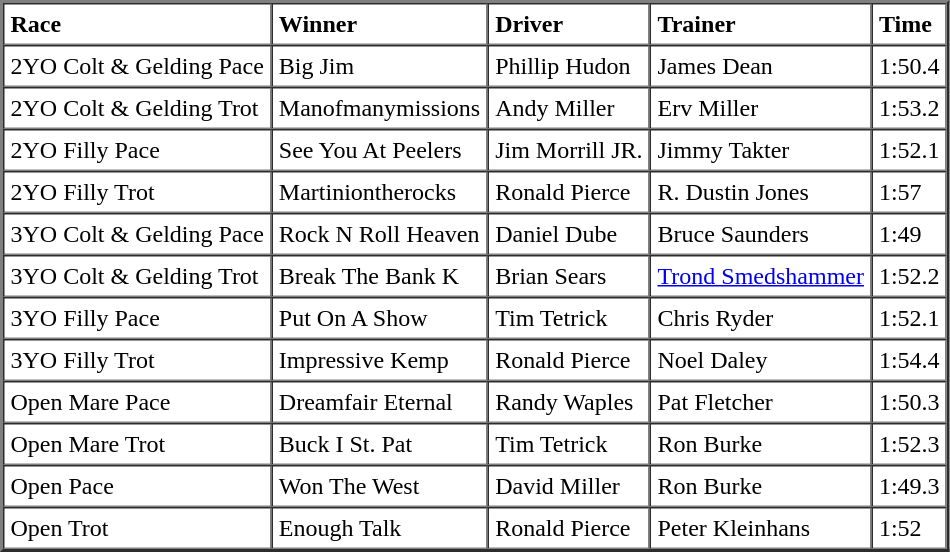<table cellspacing="0" cellpadding="4" border="2">
<tr>
<td><strong>Race</strong></td>
<td><strong>Winner</strong></td>
<td><strong>Driver</strong></td>
<td><strong>Trainer</strong></td>
<td><strong>Time</strong></td>
</tr>
<tr>
<td>2YO Colt & Gelding Pace</td>
<td>Big Jim</td>
<td>Phillip Hudon</td>
<td>James Dean</td>
<td>1:50.4</td>
</tr>
<tr>
<td>2YO Colt & Gelding Trot</td>
<td>Manofmanymissions</td>
<td>Andy Miller</td>
<td>Erv Miller</td>
<td>1:53.2</td>
</tr>
<tr>
<td>2YO Filly Pace</td>
<td>See You At Peelers</td>
<td>Jim Morrill JR.</td>
<td>Jimmy Takter</td>
<td>1:52.1</td>
</tr>
<tr>
<td>2YO Filly Trot</td>
<td>Martiniontherocks</td>
<td>Ronald Pierce</td>
<td>R. Dustin Jones</td>
<td>1:57</td>
</tr>
<tr>
<td>3YO Colt & Gelding Pace</td>
<td>Rock N Roll Heaven</td>
<td>Daniel Dube</td>
<td>Bruce Saunders</td>
<td>1:49</td>
</tr>
<tr>
<td>3YO Colt & Gelding Trot</td>
<td>Break The Bank K</td>
<td>Brian Sears</td>
<td><a href='#'>Trond Smedshammer</a></td>
<td>1:52.2</td>
</tr>
<tr>
<td>3YO Filly Pace</td>
<td>Put On A Show</td>
<td>Tim Tetrick</td>
<td>Chris Ryder</td>
<td>1:52.1</td>
</tr>
<tr>
<td>3YO Filly Trot</td>
<td>Impressive Kemp</td>
<td>Ronald Pierce</td>
<td>Noel Daley</td>
<td>1:54.4</td>
</tr>
<tr>
<td>Open Mare Pace</td>
<td>Dreamfair Eternal</td>
<td>Randy Waples</td>
<td>Pat Fletcher</td>
<td>1:50.3</td>
</tr>
<tr>
<td>Open Mare Trot</td>
<td>Buck I St. Pat</td>
<td>Tim Tetrick</td>
<td>Ron Burke</td>
<td>1:52.3</td>
</tr>
<tr>
<td>Open Pace</td>
<td>Won The West</td>
<td>David Miller</td>
<td>Ron Burke</td>
<td>1:49.3</td>
</tr>
<tr>
<td>Open Trot</td>
<td>Enough Talk</td>
<td>Ronald Pierce</td>
<td>Peter Kleinhans</td>
<td>1:52</td>
</tr>
</table>
